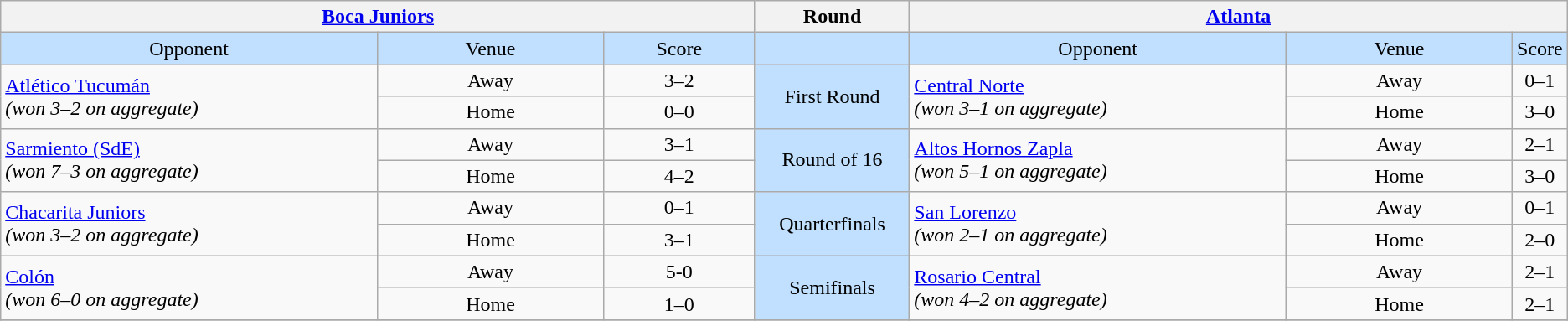<table class="wikitable" style="text-align: center;">
<tr>
<th colspan=3><a href='#'>Boca Juniors</a></th>
<th>Round</th>
<th colspan=3><a href='#'>Atlanta</a></th>
</tr>
<tr bgcolor=#c1e0ff>
<td width=25%>Opponent</td>
<td width=15%>Venue</td>
<td width=10%>Score</td>
<td width=10%></td>
<td width=25%>Opponent</td>
<td width=25%>Venue</td>
<td width=10%>Score</td>
</tr>
<tr>
<td rowspan=2 align=left><a href='#'>Atlético Tucumán</a><br><em>(won 3–2 on aggregate)</em></td>
<td>Away</td>
<td>3–2</td>
<td rowspan=2 bgcolor=#c1e0ff>First Round</td>
<td rowspan=2 align=left><a href='#'>Central Norte</a><br><em>(won 3–1 on aggregate)</em></td>
<td>Away</td>
<td>0–1</td>
</tr>
<tr>
<td>Home</td>
<td>0–0</td>
<td>Home</td>
<td>3–0</td>
</tr>
<tr>
<td rowspan=2 align=left><a href='#'>Sarmiento (SdE)</a><br><em>(won 7–3 on aggregate)</em></td>
<td>Away</td>
<td>3–1</td>
<td rowspan=2 bgcolor=#c1e0ff>Round of 16</td>
<td rowspan=2 align=left><a href='#'>Altos Hornos Zapla</a><br><em>(won 5–1 on aggregate)</em></td>
<td>Away</td>
<td>2–1</td>
</tr>
<tr>
<td>Home</td>
<td>4–2</td>
<td>Home</td>
<td>3–0</td>
</tr>
<tr>
<td rowspan=2 align=left><a href='#'>Chacarita Juniors</a><br><em>(won 3–2 on aggregate)</em></td>
<td>Away</td>
<td>0–1</td>
<td rowspan=2 bgcolor=#c1e0ff>Quarterfinals</td>
<td rowspan=2 align=left><a href='#'>San Lorenzo</a><br><em>(won 2–1 on aggregate)</em></td>
<td>Away</td>
<td>0–1</td>
</tr>
<tr>
<td>Home</td>
<td>3–1</td>
<td>Home</td>
<td>2–0</td>
</tr>
<tr>
<td rowspan=2 align=left><a href='#'>Colón</a><br><em>(won 6–0 on aggregate)</em></td>
<td>Away</td>
<td>5-0</td>
<td rowspan=2 bgcolor=#c1e0ff>Semifinals</td>
<td rowspan=2 align=left><a href='#'>Rosario Central</a><br><em>(won 4–2 on aggregate)</em></td>
<td>Away</td>
<td>2–1</td>
</tr>
<tr>
<td>Home</td>
<td>1–0</td>
<td>Home</td>
<td>2–1</td>
</tr>
<tr>
</tr>
</table>
